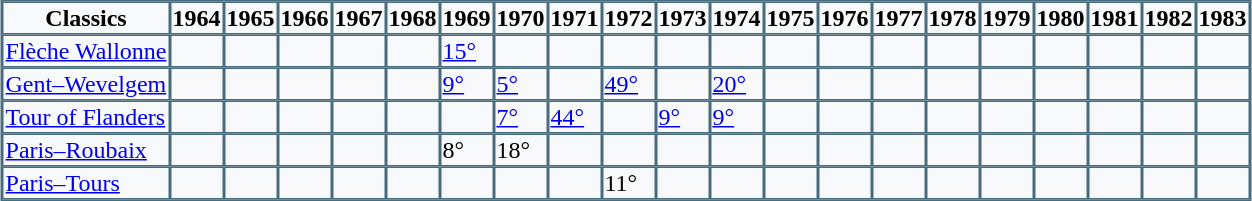<table align="center" border="1" bgcolor="#F7F9FB" bordercolor="#486C7D" cellspacing="0" cellpadding="1">
<tr>
<th>Classics</th>
<th>1964</th>
<th>1965</th>
<th>1966</th>
<th>1967</th>
<th>1968</th>
<th>1969</th>
<th>1970</th>
<th>1971</th>
<th>1972</th>
<th>1973</th>
<th>1974</th>
<th>1975</th>
<th>1976</th>
<th>1977</th>
<th>1978</th>
<th>1979</th>
<th>1980</th>
<th>1981</th>
<th>1982</th>
<th>1983</th>
</tr>
<tr>
<td><a href='#'>Flèche Wallonne</a></td>
<td> </td>
<td> </td>
<td> </td>
<td> </td>
<td> </td>
<td><a href='#'>15°</a></td>
<td> </td>
<td> </td>
<td> </td>
<td> </td>
<td> </td>
<td> </td>
<td> </td>
<td> </td>
<td> </td>
<td> </td>
<td> </td>
<td> </td>
<td> </td>
<td> </td>
</tr>
<tr>
<td><a href='#'>Gent–Wevelgem</a></td>
<td> </td>
<td> </td>
<td> </td>
<td> </td>
<td> </td>
<td><a href='#'>9°</a></td>
<td><a href='#'>5°</a></td>
<td> </td>
<td><a href='#'>49°</a></td>
<td> </td>
<td><a href='#'>20°</a></td>
<td> </td>
<td> </td>
<td> </td>
<td> </td>
<td> </td>
<td> </td>
<td> </td>
<td> </td>
<td> </td>
</tr>
<tr>
<td><a href='#'>Tour of Flanders</a></td>
<td> </td>
<td> </td>
<td> </td>
<td> </td>
<td> </td>
<td> </td>
<td><a href='#'>7°</a></td>
<td><a href='#'>44°</a></td>
<td> </td>
<td><a href='#'>9°</a></td>
<td><a href='#'>9°</a></td>
<td> </td>
<td> </td>
<td> </td>
<td> </td>
<td> </td>
<td> </td>
<td> </td>
<td> </td>
<td> </td>
</tr>
<tr>
<td><a href='#'>Paris–Roubaix</a></td>
<td> </td>
<td> </td>
<td> </td>
<td> </td>
<td> </td>
<td>8°</td>
<td>18°</td>
<td> </td>
<td> </td>
<td> </td>
<td> </td>
<td> </td>
<td> </td>
<td> </td>
<td> </td>
<td> </td>
<td> </td>
<td> </td>
<td> </td>
<td> </td>
</tr>
<tr>
<td><a href='#'>Paris–Tours</a></td>
<td> </td>
<td> </td>
<td> </td>
<td> </td>
<td> </td>
<td> </td>
<td> </td>
<td> </td>
<td>11°</td>
<td> </td>
<td> </td>
<td> </td>
<td> </td>
<td> </td>
<td> </td>
<td> </td>
<td> </td>
<td> </td>
<td> </td>
<td> </td>
</tr>
</table>
